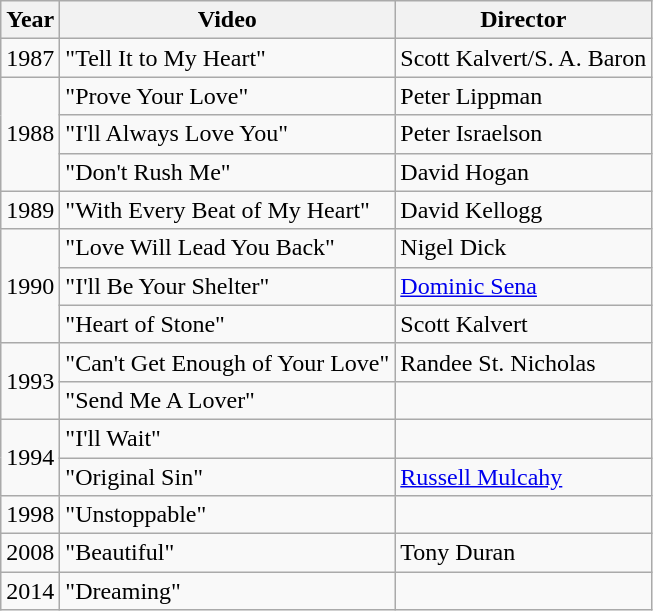<table class="wikitable">
<tr>
<th>Year</th>
<th>Video</th>
<th>Director</th>
</tr>
<tr>
<td>1987</td>
<td>"Tell It to My Heart"</td>
<td>Scott Kalvert/S. A. Baron</td>
</tr>
<tr>
<td rowspan="3">1988</td>
<td>"Prove Your Love"</td>
<td>Peter Lippman</td>
</tr>
<tr>
<td>"I'll Always Love You"</td>
<td>Peter Israelson</td>
</tr>
<tr>
<td>"Don't Rush Me"</td>
<td>David Hogan</td>
</tr>
<tr>
<td>1989</td>
<td>"With Every Beat of My Heart"</td>
<td>David Kellogg</td>
</tr>
<tr>
<td rowspan="3">1990</td>
<td>"Love Will Lead You Back"</td>
<td>Nigel Dick</td>
</tr>
<tr>
<td>"I'll Be Your Shelter"</td>
<td><a href='#'>Dominic Sena</a></td>
</tr>
<tr>
<td>"Heart of Stone"</td>
<td>Scott Kalvert</td>
</tr>
<tr>
<td rowspan="2">1993</td>
<td>"Can't Get Enough of Your Love"</td>
<td>Randee St. Nicholas</td>
</tr>
<tr>
<td>"Send Me A Lover"</td>
<td></td>
</tr>
<tr>
<td rowspan="2">1994</td>
<td>"I'll Wait"</td>
<td></td>
</tr>
<tr>
<td>"Original Sin"</td>
<td><a href='#'>Russell Mulcahy</a></td>
</tr>
<tr>
<td>1998</td>
<td>"Unstoppable"</td>
<td></td>
</tr>
<tr>
<td>2008</td>
<td>"Beautiful"</td>
<td>Tony Duran</td>
</tr>
<tr>
<td>2014</td>
<td>"Dreaming"</td>
<td></td>
</tr>
</table>
